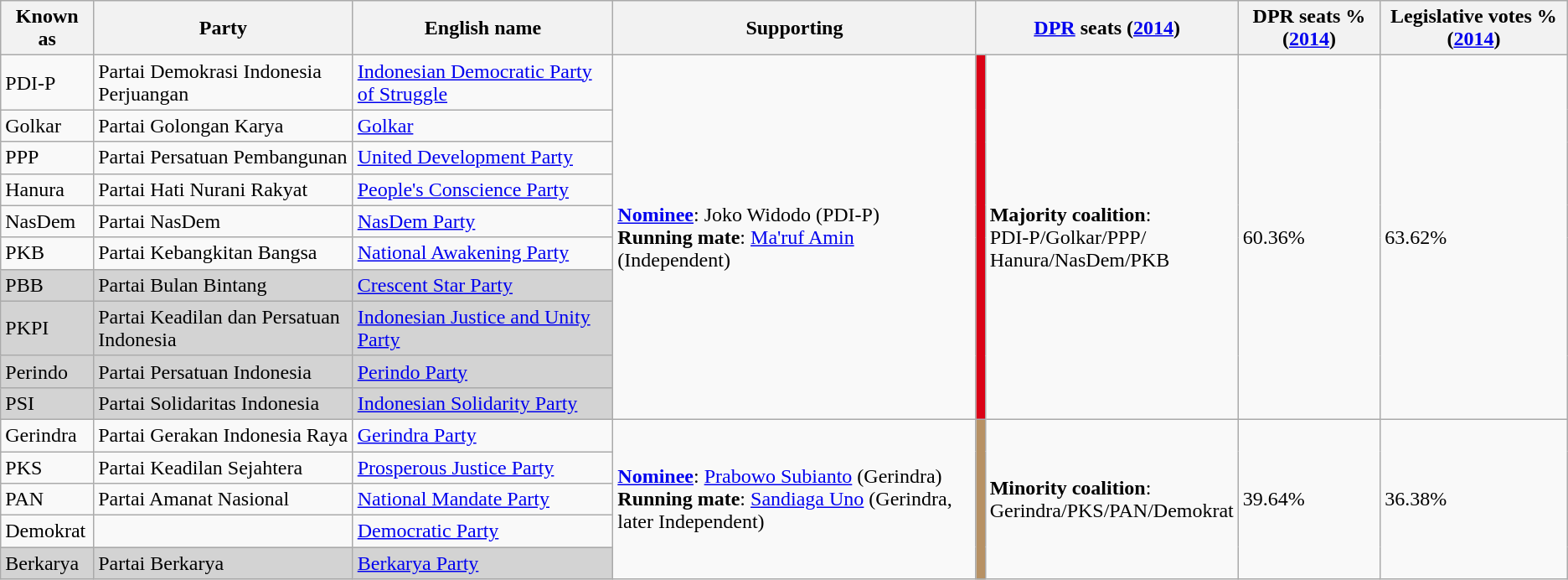<table class="wikitable">
<tr>
<th>Known as</th>
<th>Party</th>
<th>English name</th>
<th>Supporting</th>
<th colspan="2"><a href='#'>DPR</a> seats (<a href='#'>2014</a>)</th>
<th>DPR seats % (<a href='#'>2014</a>)</th>
<th>Legislative votes % (<a href='#'>2014</a>)</th>
</tr>
<tr>
<td>PDI-P</td>
<td>Partai Demokrasi Indonesia Perjuangan</td>
<td><a href='#'>Indonesian Democratic Party of Struggle</a></td>
<td rowspan="10"><strong><a href='#'>Nominee</a></strong>: Joko Widodo (PDI-P)<br><strong>Running mate</strong>: <a href='#'>Ma'ruf Amin</a> (Independent)</td>
<td rowspan="10" bgcolor=#DB0216></td>
<td rowspan="10"><strong>Majority coalition</strong>:<br>PDI-P/Golkar/PPP/<br>Hanura/NasDem/PKB<br></td>
<td rowspan="10">60.36%</td>
<td rowspan="10">63.62%</td>
</tr>
<tr>
<td>Golkar</td>
<td>Partai Golongan Karya</td>
<td><a href='#'>Golkar</a></td>
</tr>
<tr>
<td>PPP</td>
<td>Partai Persatuan Pembangunan</td>
<td><a href='#'>United Development Party</a></td>
</tr>
<tr>
<td>Hanura</td>
<td>Partai Hati Nurani Rakyat</td>
<td><a href='#'>People's Conscience Party</a></td>
</tr>
<tr>
<td>NasDem</td>
<td>Partai NasDem</td>
<td><a href='#'>NasDem Party</a></td>
</tr>
<tr>
<td>PKB</td>
<td>Partai Kebangkitan Bangsa</td>
<td><a href='#'>National Awakening Party</a></td>
</tr>
<tr style="background:lightgrey;">
<td>PBB</td>
<td>Partai Bulan Bintang</td>
<td><a href='#'>Crescent Star Party</a></td>
</tr>
<tr style="background:lightgrey;">
<td>PKPI</td>
<td>Partai Keadilan dan Persatuan Indonesia</td>
<td><a href='#'>Indonesian Justice and Unity Party</a></td>
</tr>
<tr style="background:lightgrey;">
<td>Perindo</td>
<td>Partai Persatuan Indonesia</td>
<td><a href='#'>Perindo Party</a></td>
</tr>
<tr style="background:lightgrey;">
<td>PSI</td>
<td>Partai Solidaritas Indonesia</td>
<td><a href='#'>Indonesian Solidarity Party</a></td>
</tr>
<tr>
<td>Gerindra</td>
<td>Partai Gerakan Indonesia Raya</td>
<td><a href='#'>Gerindra Party</a></td>
<td rowspan="5"><strong><a href='#'>Nominee</a></strong>: <a href='#'>Prabowo Subianto</a> (Gerindra)<br><strong>Running mate</strong>: <a href='#'>Sandiaga Uno</a> (Gerindra, later Independent)</td>
<td rowspan="5" bgcolor=B79164></td>
<td rowspan="5"><strong>Minority coalition</strong>:<br>Gerindra/PKS/PAN/Demokrat<br></td>
<td rowspan="5">39.64%</td>
<td rowspan="5">36.38%</td>
</tr>
<tr>
<td>PKS</td>
<td>Partai Keadilan Sejahtera</td>
<td><a href='#'>Prosperous Justice Party</a></td>
</tr>
<tr>
<td>PAN</td>
<td>Partai Amanat Nasional</td>
<td><a href='#'>National Mandate Party</a></td>
</tr>
<tr>
<td>Demokrat</td>
<td></td>
<td><a href='#'>Democratic Party</a></td>
</tr>
<tr style="background:lightgrey;">
<td>Berkarya</td>
<td>Partai Berkarya</td>
<td><a href='#'>Berkarya Party</a></td>
</tr>
</table>
